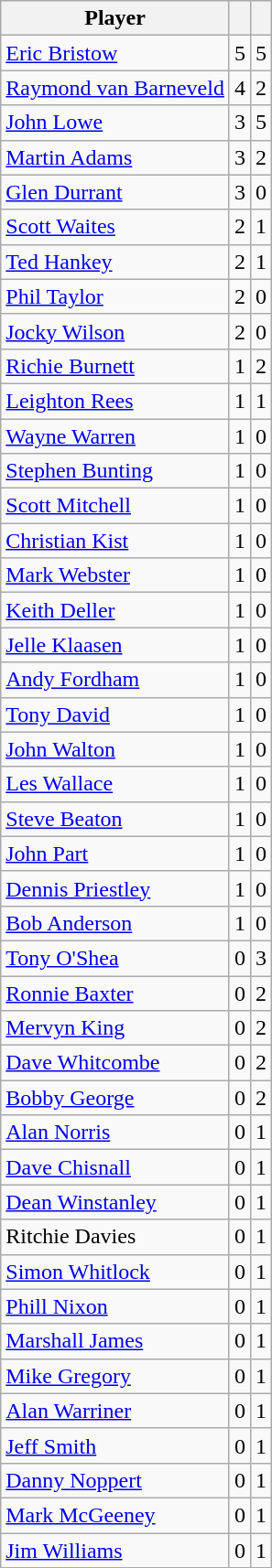<table class="wikitable sortable">
<tr>
<th>Player</th>
<th></th>
<th></th>
</tr>
<tr>
<td> <a href='#'>Eric Bristow</a></td>
<td align="center">5</td>
<td align="center">5</td>
</tr>
<tr>
<td> <a href='#'>Raymond van Barneveld</a></td>
<td align="center">4</td>
<td align="center">2</td>
</tr>
<tr>
<td> <a href='#'>John Lowe</a></td>
<td align="center">3</td>
<td align="center">5</td>
</tr>
<tr>
<td> <a href='#'>Martin Adams</a></td>
<td align="center">3</td>
<td align="center">2</td>
</tr>
<tr>
<td> <a href='#'>Glen Durrant</a></td>
<td align="center">3</td>
<td align="center">0</td>
</tr>
<tr>
<td> <a href='#'>Scott Waites</a></td>
<td align="center">2</td>
<td align="center">1</td>
</tr>
<tr>
<td> <a href='#'>Ted Hankey</a></td>
<td align="center">2</td>
<td align="center">1</td>
</tr>
<tr>
<td> <a href='#'>Phil Taylor</a></td>
<td align="center">2</td>
<td align="center">0</td>
</tr>
<tr>
<td> <a href='#'>Jocky Wilson</a></td>
<td align="center">2</td>
<td align="center">0</td>
</tr>
<tr>
<td> <a href='#'>Richie Burnett</a></td>
<td align="center">1</td>
<td align="center">2</td>
</tr>
<tr>
<td> <a href='#'>Leighton Rees</a></td>
<td align="center">1</td>
<td align="center">1</td>
</tr>
<tr>
<td> <a href='#'>Wayne Warren</a></td>
<td align="center">1</td>
<td align="center">0</td>
</tr>
<tr>
<td> <a href='#'>Stephen Bunting</a></td>
<td align="center">1</td>
<td align="center">0</td>
</tr>
<tr>
<td> <a href='#'>Scott Mitchell</a></td>
<td align="center">1</td>
<td align="center">0</td>
</tr>
<tr>
<td> <a href='#'>Christian Kist</a></td>
<td align="center">1</td>
<td align="center">0</td>
</tr>
<tr>
<td> <a href='#'>Mark Webster</a></td>
<td align="center">1</td>
<td align="center">0</td>
</tr>
<tr>
<td> <a href='#'>Keith Deller</a></td>
<td align="center">1</td>
<td align="center">0</td>
</tr>
<tr>
<td> <a href='#'>Jelle Klaasen</a></td>
<td align="center">1</td>
<td align="center">0</td>
</tr>
<tr>
<td> <a href='#'>Andy Fordham</a></td>
<td align="center">1</td>
<td align="center">0</td>
</tr>
<tr>
<td> <a href='#'>Tony David</a></td>
<td align="center">1</td>
<td align="center">0</td>
</tr>
<tr>
<td> <a href='#'>John Walton</a></td>
<td align="center">1</td>
<td align="center">0</td>
</tr>
<tr>
<td> <a href='#'>Les Wallace</a></td>
<td align="center">1</td>
<td align="center">0</td>
</tr>
<tr>
<td> <a href='#'>Steve Beaton</a></td>
<td align="center">1</td>
<td align="center">0</td>
</tr>
<tr>
<td> <a href='#'>John Part</a></td>
<td align="center">1</td>
<td align="center">0</td>
</tr>
<tr>
<td> <a href='#'>Dennis Priestley</a></td>
<td align="center">1</td>
<td align="center">0</td>
</tr>
<tr>
<td> <a href='#'>Bob Anderson</a></td>
<td align="center">1</td>
<td align="center">0</td>
</tr>
<tr>
<td> <a href='#'>Tony O'Shea</a></td>
<td align="center">0</td>
<td align="center">3</td>
</tr>
<tr>
<td> <a href='#'>Ronnie Baxter</a></td>
<td align="center">0</td>
<td align="center">2</td>
</tr>
<tr>
<td> <a href='#'>Mervyn King</a></td>
<td align="center">0</td>
<td align="center">2</td>
</tr>
<tr>
<td> <a href='#'>Dave Whitcombe</a></td>
<td align="center">0</td>
<td align="center">2</td>
</tr>
<tr>
<td> <a href='#'>Bobby George</a></td>
<td align="center">0</td>
<td align="center">2</td>
</tr>
<tr>
<td> <a href='#'>Alan Norris</a></td>
<td align="center">0</td>
<td align="center">1</td>
</tr>
<tr>
<td> <a href='#'>Dave Chisnall</a></td>
<td align="center">0</td>
<td align="center">1</td>
</tr>
<tr>
<td> <a href='#'>Dean Winstanley</a></td>
<td align="center">0</td>
<td align="center">1</td>
</tr>
<tr>
<td> Ritchie Davies</td>
<td align="center">0</td>
<td align="center">1</td>
</tr>
<tr>
<td> <a href='#'>Simon Whitlock</a></td>
<td align="center">0</td>
<td align="center">1</td>
</tr>
<tr>
<td> <a href='#'>Phill Nixon</a></td>
<td align="center">0</td>
<td align="center">1</td>
</tr>
<tr>
<td> <a href='#'>Marshall James</a></td>
<td align="center">0</td>
<td align="center">1</td>
</tr>
<tr>
<td> <a href='#'>Mike Gregory</a></td>
<td align="center">0</td>
<td align="center">1</td>
</tr>
<tr>
<td> <a href='#'>Alan Warriner</a></td>
<td align="center">0</td>
<td align="center">1</td>
</tr>
<tr>
<td> <a href='#'>Jeff Smith</a></td>
<td align="center">0</td>
<td align="center">1</td>
</tr>
<tr>
<td> <a href='#'>Danny Noppert</a></td>
<td align="center">0</td>
<td align="center">1</td>
</tr>
<tr>
<td> <a href='#'>Mark McGeeney</a></td>
<td align="center">0</td>
<td align="center">1</td>
</tr>
<tr>
<td> <a href='#'>Jim Williams</a></td>
<td align="center">0</td>
<td align="center">1</td>
</tr>
<tr>
</tr>
</table>
